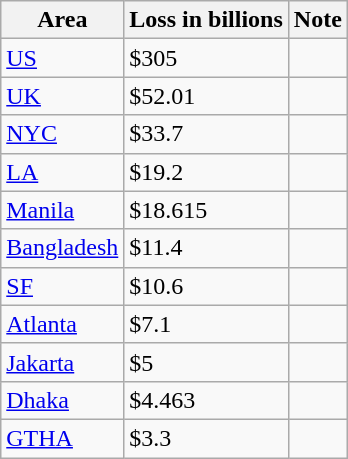<table class="wikitable">
<tr>
<th>Area</th>
<th>Loss in billions</th>
<th>Note</th>
</tr>
<tr>
<td><a href='#'>US</a></td>
<td>$305 </td>
<td></td>
</tr>
<tr>
<td><a href='#'>UK</a></td>
<td>$52.01</td>
<td></td>
</tr>
<tr>
<td><a href='#'>NYC</a></td>
<td>$33.7</td>
<td></td>
</tr>
<tr>
<td><a href='#'>LA</a></td>
<td>$19.2</td>
<td></td>
</tr>
<tr>
<td><a href='#'>Manila</a></td>
<td>$18.615</td>
<td></td>
</tr>
<tr>
<td><a href='#'>Bangladesh</a></td>
<td>$11.4</td>
<td></td>
</tr>
<tr>
<td><a href='#'>SF</a></td>
<td>$10.6</td>
<td></td>
</tr>
<tr>
<td><a href='#'>Atlanta</a></td>
<td>$7.1</td>
<td></td>
</tr>
<tr>
<td><a href='#'>Jakarta</a></td>
<td>$5</td>
<td></td>
</tr>
<tr>
<td><a href='#'>Dhaka</a></td>
<td>$4.463</td>
<td></td>
</tr>
<tr>
<td><a href='#'>GTHA</a></td>
<td>$3.3</td>
<td></td>
</tr>
</table>
